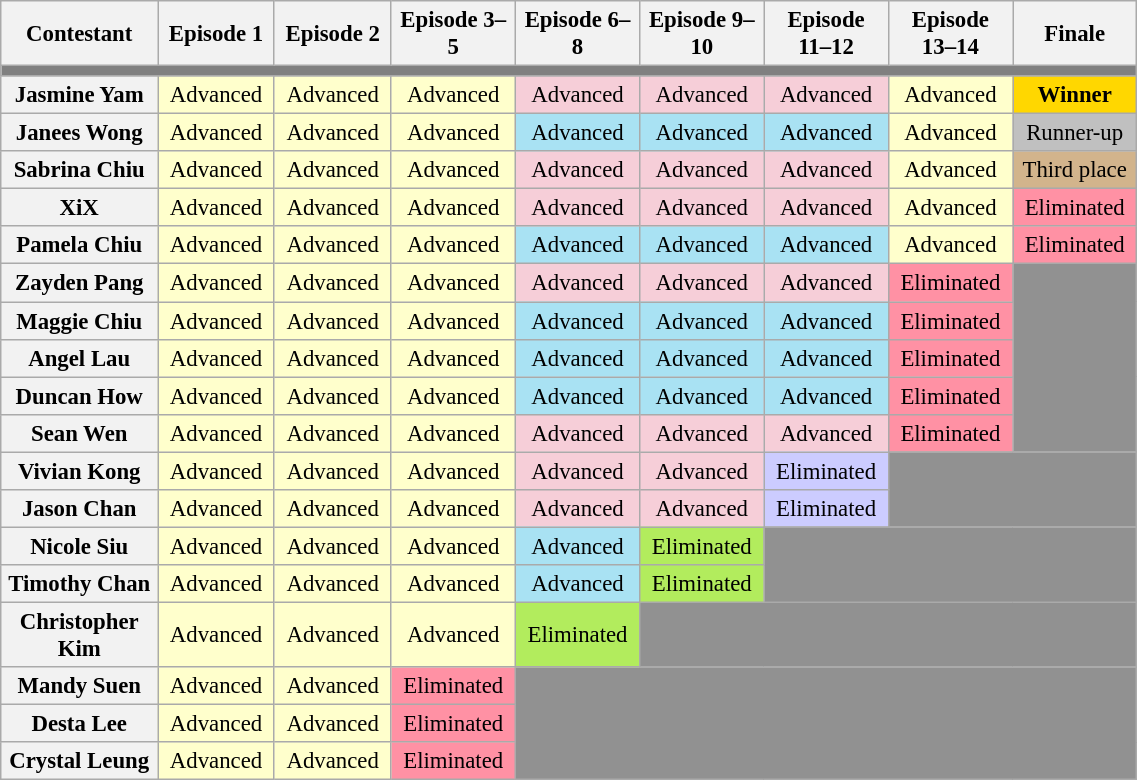<table class="wikitable"  style="text-align:center; font-size:95%; width:60%;">
<tr>
<th style="width:12%;">Contestant</th>
<th style="width:8%;">Episode 1</th>
<th style="width:8%;">Episode 2</th>
<th style="width:8%;">Episode 3–5</th>
<th style="width:8%;">Episode 6–8</th>
<th style="width:8%;">Episode 9–10</th>
<th style="width:8%;">Episode 11–12</th>
<th style="width:8%;">Episode 13–14</th>
<th style="width:8%;">Finale</th>
</tr>
<tr>
<th colspan="9" style="background:gray;"></th>
</tr>
<tr>
<th>Jasmine Yam</th>
<td style="background:#FFFFCC;">Advanced</td>
<td style="background:#FFFFCC;">Advanced</td>
<td style="background:#FFFFCC;">Advanced</td>
<td style="background:#F6CED8;">Advanced</td>
<td style="background:#F6CED8;">Advanced</td>
<td style="background:#F6CED8;">Advanced</td>
<td style="background:#FFFFCC;">Advanced</td>
<th style="background:Gold">Winner</th>
</tr>
<tr>
<th>Janees Wong</th>
<td style="background:#FFFFCC;">Advanced</td>
<td style="background:#FFFFCC;">Advanced</td>
<td style="background:#FFFFCC;">Advanced</td>
<td style="background:#A9E2F3;">Advanced</td>
<td style="background:#A9E2F3;">Advanced</td>
<td style="background:#A9E2F3;">Advanced</td>
<td style="background:#FFFFCC;">Advanced</td>
<td style="background:Silver;">Runner-up</td>
</tr>
<tr>
<th>Sabrina Chiu</th>
<td style="background:#FFFFCC;">Advanced</td>
<td style="background:#FFFFCC;">Advanced</td>
<td style="background:#FFFFCC;">Advanced</td>
<td style="background:#F6CED8;">Advanced</td>
<td style="background:#F6CED8;">Advanced</td>
<td style="background:#F6CED8;">Advanced</td>
<td style="background:#FFFFCC;">Advanced</td>
<td style="background:Tan;">Third place</td>
</tr>
<tr>
<th>XiX</th>
<td style="background:#FFFFCC;">Advanced</td>
<td style="background:#FFFFCC;">Advanced</td>
<td style="background:#FFFFCC;">Advanced</td>
<td style="background:#F6CED8;">Advanced</td>
<td style="background:#F6CED8;">Advanced</td>
<td style="background:#F6CED8;">Advanced</td>
<td style="background:#FFFFCC;">Advanced</td>
<td style="background:#FF91A4;">Eliminated</td>
</tr>
<tr>
<th>Pamela Chiu</th>
<td style="background:#FFFFCC;">Advanced</td>
<td style="background:#FFFFCC;">Advanced</td>
<td style="background:#FFFFCC;">Advanced</td>
<td style="background:#A9E2F3;">Advanced</td>
<td style="background:#A9E2F3;">Advanced</td>
<td style="background:#A9E2F3;">Advanced</td>
<td style="background:#FFFFCC;">Advanced</td>
<td style="background:#FF91A4;">Eliminated</td>
</tr>
<tr>
<th>Zayden Pang</th>
<td style="background:#FFFFCC;">Advanced</td>
<td style="background:#FFFFCC;">Advanced</td>
<td style="background:#FFFFCC;">Advanced</td>
<td style="background:#F6CED8;">Advanced</td>
<td style="background:#F6CED8;">Advanced</td>
<td style="background:#F6CED8;">Advanced</td>
<td style="background:#FF91A4;">Eliminated</td>
<td colspan="1" rowspan="5" style="background:#919191;"></td>
</tr>
<tr>
<th>Maggie Chiu</th>
<td style="background:#FFFFCC;">Advanced</td>
<td style="background:#FFFFCC;">Advanced</td>
<td style="background:#FFFFCC;">Advanced</td>
<td style="background:#A9E2F3;">Advanced</td>
<td style="background:#A9E2F3;">Advanced</td>
<td style="background:#A9E2F3;">Advanced</td>
<td style="background:#FF91A4;">Eliminated</td>
</tr>
<tr>
<th>Angel Lau</th>
<td style="background:#FFFFCC;">Advanced</td>
<td style="background:#FFFFCC;">Advanced</td>
<td style="background:#FFFFCC;">Advanced</td>
<td style="background:#A9E2F3;">Advanced</td>
<td style="background:#A9E2F3;">Advanced</td>
<td style="background:#A9E2F3;">Advanced</td>
<td style="background:#FF91A4;">Eliminated</td>
</tr>
<tr>
<th>Duncan How</th>
<td style="background:#FFFFCC;">Advanced</td>
<td style="background:#FFFFCC;">Advanced</td>
<td style="background:#FFFFCC;">Advanced</td>
<td style="background:#A9E2F3;">Advanced</td>
<td style="background:#A9E2F3;">Advanced</td>
<td style="background:#A9E2F3;">Advanced</td>
<td style="background:#FF91A4;">Eliminated</td>
</tr>
<tr>
<th>Sean Wen</th>
<td style="background:#FFFFCC;">Advanced</td>
<td style="background:#FFFFCC;">Advanced</td>
<td style="background:#FFFFCC;">Advanced</td>
<td style="background:#F6CED8;">Advanced</td>
<td style="background:#F6CED8;">Advanced</td>
<td style="background:#F6CED8;">Advanced</td>
<td style="background:#FF91A4;">Eliminated</td>
</tr>
<tr>
<th>Vivian Kong</th>
<td style="background:#FFFFCC;">Advanced</td>
<td style="background:#FFFFCC;">Advanced</td>
<td style="background:#FFFFCC;">Advanced</td>
<td style="background:#F6CED8;">Advanced</td>
<td style="background:#F6CED8;">Advanced</td>
<td style="background:#ccf;">Eliminated</td>
<td colspan="2" rowspan="2" style="background:#919191;"></td>
</tr>
<tr>
<th>Jason Chan</th>
<td style="background:#FFFFCC;">Advanced</td>
<td style="background:#FFFFCC;">Advanced</td>
<td style="background:#FFFFCC;">Advanced</td>
<td style="background:#F6CED8;">Advanced</td>
<td style="background:#F6CED8;">Advanced</td>
<td style="background:#ccf;">Eliminated</td>
</tr>
<tr>
<th>Nicole Siu</th>
<td style="background:#FFFFCC;">Advanced</td>
<td style="background:#FFFFCC;">Advanced</td>
<td style="background:#FFFFCC;">Advanced</td>
<td style="background:#A9E2F3;">Advanced</td>
<td style="background:#B2EC5D;">Eliminated</td>
<td colspan="3" rowspan="2" style="background:#919191;"></td>
</tr>
<tr>
<th>Timothy Chan</th>
<td style="background:#FFFFCC;">Advanced</td>
<td style="background:#FFFFCC;">Advanced</td>
<td style="background:#FFFFCC;">Advanced</td>
<td style="background:#A9E2F3;">Advanced</td>
<td style="background:#B2EC5D;">Eliminated</td>
</tr>
<tr>
<th>Christopher Kim</th>
<td style="background:#FFFFCC;">Advanced</td>
<td style="background:#FFFFCC;">Advanced</td>
<td style="background:#FFFFCC;">Advanced</td>
<td style="background:#B2EC5D;">Eliminated</td>
<td colspan="4" rowspan="1" style="background:#919191;"></td>
</tr>
<tr>
<th>Mandy Suen</th>
<td style="background:#FFFFCC;">Advanced</td>
<td style="background:#FFFFCC;">Advanced</td>
<td style="background:#FF91A4;">Eliminated</td>
<td colspan="5" rowspan="3" style="background:#919191;"></td>
</tr>
<tr>
<th>Desta Lee</th>
<td style="background:#FFFFCC;">Advanced</td>
<td style="background:#FFFFCC;">Advanced</td>
<td style="background:#FF91A4;">Eliminated</td>
</tr>
<tr>
<th>Crystal Leung</th>
<td style="background:#FFFFCC;">Advanced</td>
<td style="background:#FFFFCC;">Advanced</td>
<td style="background:#FF91A4;">Eliminated</td>
</tr>
</table>
